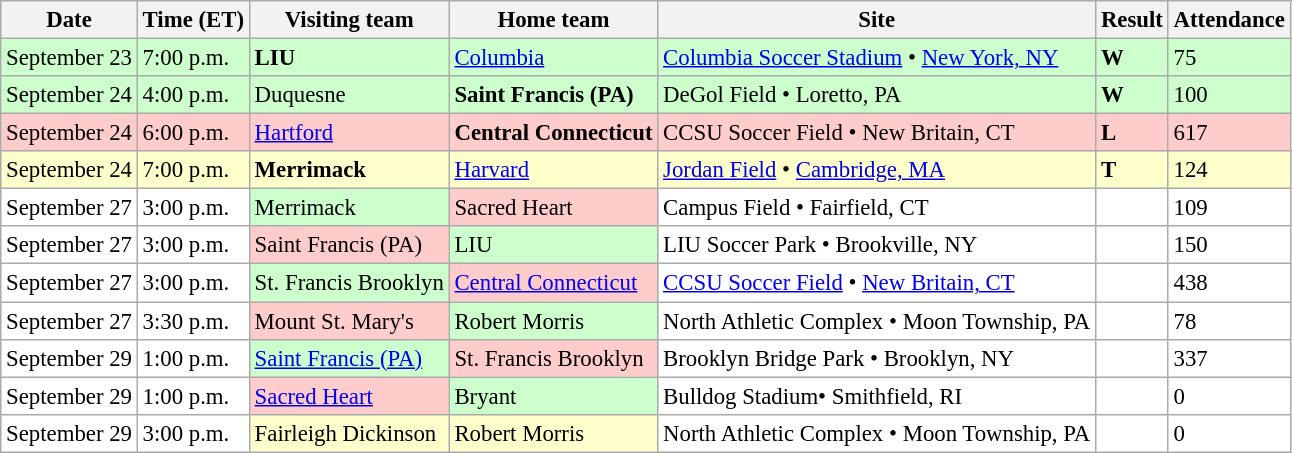<table class="wikitable" style="font-size:95%;">
<tr>
<th>Date</th>
<th>Time (ET)</th>
<th>Visiting team</th>
<th>Home team</th>
<th>Site</th>
<th>Result</th>
<th>Attendance</th>
</tr>
<tr style="background:#cfc;">
<td>September 23</td>
<td>7:00 p.m.</td>
<td><strong>LIU</strong></td>
<td><a href='#'>Columbia</a></td>
<td><a href='#'>Columbia Soccer Stadium</a> • <a href='#'>New York, NY</a></td>
<td><strong>W</strong> </td>
<td>75</td>
</tr>
<tr style="background:#cfc;">
<td>September 24</td>
<td>4:00 p.m.</td>
<td>Duquesne</td>
<td><strong>Saint Francis (PA)</strong></td>
<td>DeGol Field • Loretto, PA</td>
<td><strong>W</strong> </td>
<td>100</td>
</tr>
<tr style="background:#fcc;">
<td>September 24</td>
<td>6:00 p.m.</td>
<td><a href='#'>Hartford</a></td>
<td><strong>Central Connecticut</strong></td>
<td>CCSU Soccer Field • New Britain, CT</td>
<td><strong>L</strong> </td>
<td>617</td>
</tr>
<tr style="background:#ffc;">
<td>September 24</td>
<td>7:00 p.m.</td>
<td><strong>Merrimack</strong></td>
<td><a href='#'>Harvard</a></td>
<td><a href='#'>Jordan Field</a> • <a href='#'>Cambridge, MA</a></td>
<td><strong>T</strong> </td>
<td>124</td>
</tr>
<tr style="background:#fff;">
<td>September 27</td>
<td>3:00 p.m.</td>
<td style="background:#cfc;">Merrimack</td>
<td style="background:#fcc;">Sacred Heart</td>
<td>Campus Field • Fairfield, CT</td>
<td> </td>
<td>109</td>
</tr>
<tr style="background:#fff;">
<td>September 27</td>
<td>3:00 p.m.</td>
<td style="background:#fcc;">Saint Francis (PA)</td>
<td style="background:#cfc;">LIU</td>
<td>LIU Soccer Park • Brookville, NY</td>
<td></td>
<td>150</td>
</tr>
<tr style="background:#fff;">
<td>September 27</td>
<td>3:00 p.m.</td>
<td style="background:#cfc;">St. Francis Brooklyn</td>
<td style="background:#fcc;"><a href='#'>Central Connecticut</a></td>
<td><a href='#'>CCSU Soccer Field</a> • <a href='#'>New Britain, CT</a></td>
<td></td>
<td>438</td>
</tr>
<tr style="background:#fff;">
<td>September 27</td>
<td>3:30 p.m.</td>
<td style="background:#fcc;">Mount St. Mary's</td>
<td style="background:#cfc;">Robert Morris</td>
<td>North Athletic Complex • Moon Township, PA</td>
<td></td>
<td>78</td>
</tr>
<tr style="background:#fff;">
<td>September 29</td>
<td>1:00 p.m.</td>
<td style="background:#cfc;"><a href='#'>Saint Francis (PA)</a></td>
<td style="background:#fcc;">St. Francis Brooklyn</td>
<td>Brooklyn Bridge Park • Brooklyn, NY</td>
<td></td>
<td>337</td>
</tr>
<tr style="background:#fff;">
<td>September 29</td>
<td>1:00 p.m.</td>
<td style="background:#fcc;"><a href='#'>Sacred Heart</a></td>
<td style="background:#cfc;">Bryant</td>
<td>Bulldog Stadium• Smithfield, RI</td>
<td></td>
<td>0</td>
</tr>
<tr style="background:#fff;">
<td>September 29</td>
<td>3:00 p.m.</td>
<td style="background:#ffc;">Fairleigh Dickinson</td>
<td style="background:#ffc;">Robert Morris</td>
<td>North Athletic Complex • Moon Township, PA</td>
<td></td>
<td>0</td>
</tr>
</table>
